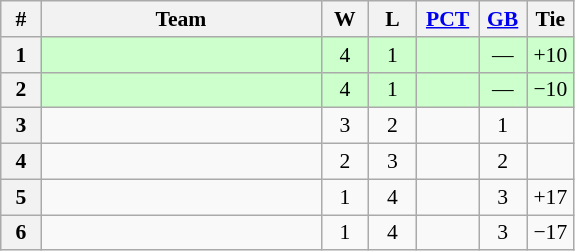<table class="wikitable sortable" style="text-align:center; font-size:90%;">
<tr>
<th width=20px>#</th>
<th width=180px>Team</th>
<th width=25px>W</th>
<th width=25px>L</th>
<th width=35px><a href='#'>PCT</a></th>
<th width=25px><a href='#'>GB</a></th>
<th width=25px>Tie</th>
</tr>
<tr bgcolor=#ccffcc>
<th>1</th>
<td align="left"></td>
<td>4</td>
<td>1</td>
<td></td>
<td>—</td>
<td>+10</td>
</tr>
<tr bgcolor=#ccffcc>
<th>2</th>
<td align="left"></td>
<td>4</td>
<td>1</td>
<td></td>
<td>—</td>
<td>−10</td>
</tr>
<tr>
<th>3</th>
<td align="left"></td>
<td>3</td>
<td>2</td>
<td></td>
<td>1</td>
<td></td>
</tr>
<tr>
<th>4</th>
<td align="left"></td>
<td>2</td>
<td>3</td>
<td></td>
<td>2</td>
<td></td>
</tr>
<tr>
<th>5</th>
<td align="left"></td>
<td>1</td>
<td>4</td>
<td></td>
<td>3</td>
<td>+17</td>
</tr>
<tr>
<th>6</th>
<td align="left"></td>
<td>1</td>
<td>4</td>
<td></td>
<td>3</td>
<td>−17</td>
</tr>
</table>
